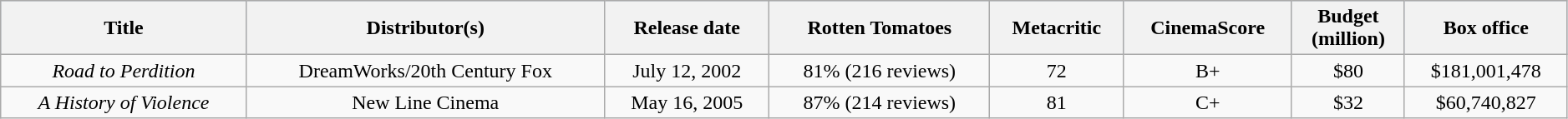<table class="wikitable sortable"  style="width:99%; text-align:center;">
<tr style="background:#b0c4de;">
<th>Title</th>
<th>Distributor(s)</th>
<th>Release date</th>
<th>Rotten Tomatoes</th>
<th>Metacritic</th>
<th>CinemaScore</th>
<th>Budget <br>(million)</th>
<th>Box office</th>
</tr>
<tr>
<td><em>Road to Perdition</em></td>
<td>DreamWorks/20th Century Fox</td>
<td>July 12, 2002</td>
<td>81% (216 reviews)</td>
<td>72</td>
<td>B+</td>
<td>$80</td>
<td>$181,001,478</td>
</tr>
<tr>
<td><em>A History of Violence</em></td>
<td>New Line Cinema</td>
<td>May 16, 2005</td>
<td>87% (214 reviews)</td>
<td>81</td>
<td>C+</td>
<td>$32</td>
<td>$60,740,827</td>
</tr>
</table>
